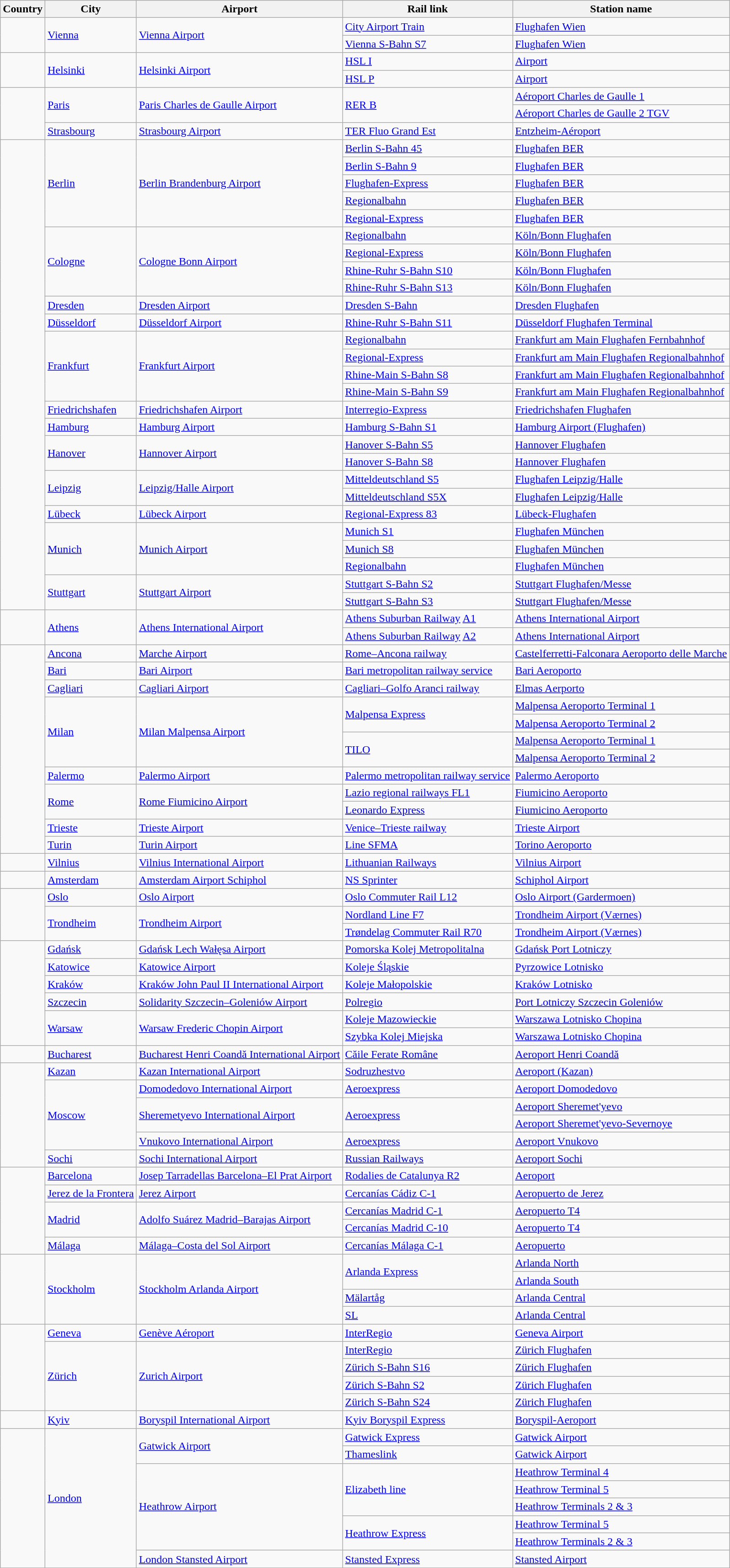<table class="wikitable">
<tr>
<th>Country</th>
<th>City</th>
<th>Airport</th>
<th>Rail link</th>
<th>Station name</th>
</tr>
<tr>
<td rowspan="2"></td>
<td rowspan="2"><a href='#'>Vienna</a></td>
<td rowspan="2"><a href='#'>Vienna Airport</a></td>
<td><a href='#'>City Airport Train</a></td>
<td><a href='#'>Flughafen Wien</a></td>
</tr>
<tr>
<td><a href='#'>Vienna S-Bahn S7</a></td>
<td><a href='#'>Flughafen Wien</a></td>
</tr>
<tr>
<td rowspan="2"></td>
<td rowspan="2"><a href='#'>Helsinki</a></td>
<td rowspan="2"><a href='#'>Helsinki Airport</a></td>
<td><a href='#'>HSL I</a></td>
<td><a href='#'>Airport</a></td>
</tr>
<tr>
<td><a href='#'>HSL P</a></td>
<td><a href='#'>Airport</a></td>
</tr>
<tr>
<td rowspan="3"></td>
<td rowspan="2"><a href='#'>Paris</a></td>
<td rowspan="2"><a href='#'>Paris Charles de Gaulle Airport</a></td>
<td rowspan="2"><a href='#'>RER B</a></td>
<td><a href='#'>Aéroport Charles de Gaulle 1</a></td>
</tr>
<tr>
<td><a href='#'>Aéroport Charles de Gaulle 2 TGV</a></td>
</tr>
<tr>
<td><a href='#'>Strasbourg</a></td>
<td><a href='#'>Strasbourg Airport</a></td>
<td><a href='#'>TER Fluo Grand Est</a></td>
<td><a href='#'>Entzheim-Aéroport</a></td>
</tr>
<tr>
<td rowspan="27"></td>
<td rowspan="5"><a href='#'>Berlin</a></td>
<td rowspan="5"><a href='#'>Berlin Brandenburg Airport</a></td>
<td><a href='#'>Berlin S-Bahn 45</a></td>
<td><a href='#'>Flughafen BER</a></td>
</tr>
<tr>
<td><a href='#'>Berlin S-Bahn 9</a></td>
<td><a href='#'>Flughafen BER</a></td>
</tr>
<tr>
<td><a href='#'>Flughafen-Express</a></td>
<td><a href='#'>Flughafen BER</a></td>
</tr>
<tr>
<td><a href='#'>Regionalbahn</a></td>
<td><a href='#'>Flughafen BER</a></td>
</tr>
<tr>
<td><a href='#'>Regional-Express</a></td>
<td><a href='#'>Flughafen BER</a></td>
</tr>
<tr>
<td rowspan="4"><a href='#'>Cologne</a><br></td>
<td rowspan="4"><a href='#'>Cologne Bonn Airport</a></td>
<td><a href='#'>Regionalbahn</a></td>
<td><a href='#'>Köln/Bonn Flughafen</a></td>
</tr>
<tr>
<td><a href='#'>Regional-Express</a></td>
<td><a href='#'>Köln/Bonn Flughafen</a></td>
</tr>
<tr>
<td><a href='#'>Rhine-Ruhr S-Bahn S10</a></td>
<td><a href='#'>Köln/Bonn Flughafen</a></td>
</tr>
<tr>
<td><a href='#'>Rhine-Ruhr S-Bahn S13</a></td>
<td><a href='#'>Köln/Bonn Flughafen</a></td>
</tr>
<tr>
<td><a href='#'>Dresden</a></td>
<td><a href='#'>Dresden Airport</a></td>
<td><a href='#'>Dresden S-Bahn</a></td>
<td><a href='#'>Dresden Flughafen</a></td>
</tr>
<tr>
<td><a href='#'>Düsseldorf</a></td>
<td><a href='#'>Düsseldorf Airport</a></td>
<td><a href='#'>Rhine-Ruhr S-Bahn S11</a></td>
<td><a href='#'>Düsseldorf Flughafen Terminal</a></td>
</tr>
<tr>
<td rowspan="4"><a href='#'>Frankfurt</a></td>
<td rowspan="4"><a href='#'>Frankfurt Airport</a></td>
<td><a href='#'>Regionalbahn</a></td>
<td><a href='#'>Frankfurt am Main Flughafen Fernbahnhof</a></td>
</tr>
<tr>
<td><a href='#'>Regional-Express</a></td>
<td><a href='#'>Frankfurt am Main Flughafen Regionalbahnhof</a></td>
</tr>
<tr>
<td><a href='#'>Rhine-Main S-Bahn S8</a></td>
<td><a href='#'>Frankfurt am Main Flughafen Regionalbahnhof</a></td>
</tr>
<tr>
<td><a href='#'>Rhine-Main S-Bahn S9</a></td>
<td><a href='#'>Frankfurt am Main Flughafen Regionalbahnhof</a></td>
</tr>
<tr>
<td><a href='#'>Friedrichshafen</a></td>
<td><a href='#'>Friedrichshafen Airport</a></td>
<td><a href='#'>Interregio-Express</a></td>
<td><a href='#'>Friedrichshafen Flughafen</a></td>
</tr>
<tr>
<td><a href='#'>Hamburg</a></td>
<td><a href='#'>Hamburg Airport</a></td>
<td><a href='#'>Hamburg S-Bahn S1</a></td>
<td><a href='#'>Hamburg Airport (Flughafen)</a></td>
</tr>
<tr>
<td rowspan="2"><a href='#'>Hanover</a></td>
<td rowspan="2"><a href='#'>Hannover Airport</a></td>
<td><a href='#'>Hanover S-Bahn S5</a></td>
<td><a href='#'>Hannover Flughafen</a></td>
</tr>
<tr>
<td><a href='#'>Hanover S-Bahn S8</a></td>
<td><a href='#'>Hannover Flughafen</a></td>
</tr>
<tr>
<td rowspan="2"><a href='#'>Leipzig</a><br></td>
<td rowspan="2"><a href='#'>Leipzig/Halle Airport</a></td>
<td><a href='#'>Mitteldeutschland S5</a></td>
<td><a href='#'>Flughafen Leipzig/Halle</a></td>
</tr>
<tr>
<td><a href='#'>Mitteldeutschland S5X</a></td>
<td><a href='#'>Flughafen Leipzig/Halle</a></td>
</tr>
<tr>
<td><a href='#'>Lübeck</a></td>
<td><a href='#'>Lübeck Airport</a></td>
<td><a href='#'>Regional-Express 83</a></td>
<td><a href='#'>Lübeck-Flughafen</a></td>
</tr>
<tr>
<td rowspan="3"><a href='#'>Munich</a></td>
<td rowspan="3"><a href='#'>Munich Airport</a></td>
<td><a href='#'>Munich S1</a></td>
<td><a href='#'>Flughafen München</a></td>
</tr>
<tr>
<td><a href='#'>Munich S8</a></td>
<td><a href='#'>Flughafen München</a></td>
</tr>
<tr>
<td><a href='#'>Regionalbahn</a></td>
<td><a href='#'>Flughafen München</a></td>
</tr>
<tr>
<td rowspan="2"><a href='#'>Stuttgart</a></td>
<td rowspan="2"><a href='#'>Stuttgart Airport</a></td>
<td><a href='#'>Stuttgart S-Bahn S2</a></td>
<td><a href='#'>Stuttgart Flughafen/Messe</a></td>
</tr>
<tr>
<td><a href='#'>Stuttgart S-Bahn S3</a></td>
<td><a href='#'>Stuttgart Flughafen/Messe</a></td>
</tr>
<tr>
<td rowspan="2"></td>
<td rowspan="2"><a href='#'>Athens</a></td>
<td rowspan="2"><a href='#'>Athens International Airport</a></td>
<td><a href='#'>Athens Suburban Railway</a> <a href='#'>A1</a></td>
<td><a href='#'>Athens International Airport</a></td>
</tr>
<tr>
<td><a href='#'>Athens Suburban Railway</a> <a href='#'>A2</a></td>
<td><a href='#'>Athens International Airport</a></td>
</tr>
<tr>
<td rowspan="12"></td>
<td><a href='#'>Ancona</a></td>
<td><a href='#'>Marche Airport</a></td>
<td><a href='#'>Rome–Ancona railway</a></td>
<td><a href='#'>Castelferretti-Falconara Aeroporto delle Marche</a></td>
</tr>
<tr>
<td><a href='#'>Bari</a></td>
<td><a href='#'>Bari Airport</a></td>
<td><a href='#'>Bari metropolitan railway service</a></td>
<td><a href='#'>Bari Aeroporto</a></td>
</tr>
<tr>
<td><a href='#'>Cagliari</a></td>
<td><a href='#'>Cagliari Airport</a></td>
<td><a href='#'>Cagliari–Golfo Aranci railway</a></td>
<td><a href='#'>Elmas Aerporto</a></td>
</tr>
<tr>
<td rowspan="4"><a href='#'>Milan</a></td>
<td rowspan="4"><a href='#'>Milan Malpensa Airport</a></td>
<td rowspan="2"><a href='#'>Malpensa Express</a></td>
<td><a href='#'>Malpensa Aeroporto Terminal 1</a></td>
</tr>
<tr>
<td><a href='#'>Malpensa Aeroporto Terminal 2</a></td>
</tr>
<tr>
<td rowspan="2"><a href='#'>TILO</a></td>
<td><a href='#'>Malpensa Aeroporto Terminal 1</a></td>
</tr>
<tr>
<td><a href='#'>Malpensa Aeroporto Terminal 2</a></td>
</tr>
<tr>
<td><a href='#'>Palermo</a></td>
<td><a href='#'>Palermo Airport</a></td>
<td><a href='#'>Palermo metropolitan railway service</a></td>
<td><a href='#'>Palermo Aeroporto</a></td>
</tr>
<tr>
<td rowspan="2"><a href='#'>Rome</a></td>
<td rowspan="2"><a href='#'>Rome Fiumicino Airport</a></td>
<td><a href='#'>Lazio regional railways FL1</a></td>
<td><a href='#'>Fiumicino Aeroporto</a></td>
</tr>
<tr>
<td><a href='#'>Leonardo Express</a></td>
<td><a href='#'>Fiumicino Aeroporto</a></td>
</tr>
<tr>
<td><a href='#'>Trieste</a></td>
<td><a href='#'>Trieste Airport</a></td>
<td><a href='#'>Venice–Trieste railway</a></td>
<td><a href='#'>Trieste Airport</a></td>
</tr>
<tr>
<td><a href='#'>Turin</a></td>
<td><a href='#'>Turin Airport</a></td>
<td><a href='#'>Line SFMA</a></td>
<td><a href='#'>Torino Aeroporto</a></td>
</tr>
<tr>
<td></td>
<td><a href='#'>Vilnius</a></td>
<td><a href='#'>Vilnius International Airport</a></td>
<td><a href='#'>Lithuanian Railways</a></td>
<td><a href='#'>Vilnius Airport</a></td>
</tr>
<tr>
<td></td>
<td><a href='#'>Amsterdam</a></td>
<td><a href='#'>Amsterdam Airport Schiphol</a></td>
<td><a href='#'>NS Sprinter</a></td>
<td><a href='#'>Schiphol Airport</a></td>
</tr>
<tr>
<td rowspan="3"></td>
<td><a href='#'>Oslo</a></td>
<td><a href='#'>Oslo Airport</a></td>
<td><a href='#'>Oslo Commuter Rail L12</a></td>
<td><a href='#'>Oslo Airport (Gardermoen)</a></td>
</tr>
<tr>
<td rowspan="2"><a href='#'>Trondheim</a></td>
<td rowspan="2"><a href='#'>Trondheim Airport</a></td>
<td><a href='#'>Nordland Line F7</a></td>
<td><a href='#'>Trondheim Airport (Værnes)</a></td>
</tr>
<tr>
<td><a href='#'>Trøndelag Commuter Rail R70</a></td>
<td><a href='#'>Trondheim Airport (Værnes)</a></td>
</tr>
<tr>
<td rowspan="6"></td>
<td><a href='#'>Gdańsk</a></td>
<td><a href='#'>Gdańsk Lech Wałęsa Airport</a></td>
<td><a href='#'>Pomorska Kolej Metropolitalna</a></td>
<td><a href='#'>Gdańsk Port Lotniczy</a></td>
</tr>
<tr>
<td><a href='#'>Katowice</a></td>
<td><a href='#'>Katowice Airport</a></td>
<td><a href='#'>Koleje Śląskie</a></td>
<td><a href='#'>Pyrzowice Lotnisko</a></td>
</tr>
<tr>
<td><a href='#'>Kraków</a></td>
<td><a href='#'>Kraków John Paul II International Airport</a></td>
<td><a href='#'>Koleje Małopolskie</a></td>
<td><a href='#'>Kraków Lotnisko</a></td>
</tr>
<tr>
<td><a href='#'>Szczecin</a></td>
<td><a href='#'>Solidarity Szczecin–Goleniów Airport</a></td>
<td><a href='#'>Polregio</a></td>
<td><a href='#'>Port Lotniczy Szczecin Goleniów</a></td>
</tr>
<tr>
<td rowspan="2"><a href='#'>Warsaw</a></td>
<td rowspan="2"><a href='#'>Warsaw Frederic Chopin Airport</a></td>
<td><a href='#'>Koleje Mazowieckie</a></td>
<td><a href='#'>Warszawa Lotnisko Chopina</a></td>
</tr>
<tr>
<td><a href='#'>Szybka Kolej Miejska</a></td>
<td><a href='#'>Warszawa Lotnisko Chopina</a></td>
</tr>
<tr>
<td></td>
<td><a href='#'>Bucharest</a></td>
<td><a href='#'>Bucharest Henri Coandă International Airport</a></td>
<td><a href='#'>Căile Ferate Române</a></td>
<td><a href='#'>Aeroport Henri Coandă</a></td>
</tr>
<tr>
<td rowspan="6"></td>
<td><a href='#'>Kazan</a></td>
<td><a href='#'>Kazan International Airport</a></td>
<td><a href='#'>Sodruzhestvo</a></td>
<td><a href='#'>Aeroport (Kazan)</a></td>
</tr>
<tr>
<td rowspan="4"><a href='#'>Moscow</a></td>
<td><a href='#'>Domodedovo International Airport</a></td>
<td><a href='#'>Aeroexpress</a></td>
<td><a href='#'>Aeroport Domodedovo</a></td>
</tr>
<tr>
<td rowspan="2"><a href='#'>Sheremetyevo International Airport</a></td>
<td rowspan="2"><a href='#'>Aeroexpress</a></td>
<td><a href='#'>Aeroport Sheremet'yevo</a></td>
</tr>
<tr>
<td><a href='#'>Aeroport Sheremet'yevo-Severnoye</a></td>
</tr>
<tr>
<td><a href='#'>Vnukovo International Airport</a></td>
<td><a href='#'>Aeroexpress</a></td>
<td><a href='#'>Aeroport Vnukovo</a></td>
</tr>
<tr>
<td><a href='#'>Sochi</a></td>
<td><a href='#'>Sochi International Airport</a></td>
<td><a href='#'>Russian Railways</a></td>
<td><a href='#'>Aeroport Sochi</a></td>
</tr>
<tr>
<td rowspan="5"></td>
<td><a href='#'>Barcelona</a></td>
<td><a href='#'>Josep Tarradellas Barcelona–El Prat Airport</a></td>
<td><a href='#'>Rodalies de Catalunya R2</a></td>
<td><a href='#'>Aeroport</a></td>
</tr>
<tr>
<td><a href='#'>Jerez de la Frontera</a></td>
<td><a href='#'>Jerez Airport</a></td>
<td><a href='#'>Cercanías Cádiz C-1</a></td>
<td><a href='#'>Aeropuerto de Jerez</a></td>
</tr>
<tr>
<td rowspan="2"><a href='#'>Madrid</a></td>
<td rowspan="2"><a href='#'>Adolfo Suárez Madrid–Barajas Airport</a></td>
<td><a href='#'>Cercanías Madrid C-1</a></td>
<td><a href='#'>Aeropuerto T4</a></td>
</tr>
<tr>
<td><a href='#'>Cercanías Madrid C-10</a></td>
<td><a href='#'>Aeropuerto T4</a></td>
</tr>
<tr>
<td><a href='#'>Málaga</a></td>
<td><a href='#'>Málaga–Costa del Sol Airport</a></td>
<td><a href='#'>Cercanías Málaga C-1</a></td>
<td><a href='#'>Aeropuerto</a></td>
</tr>
<tr>
<td rowspan="4"></td>
<td rowspan="4"><a href='#'>Stockholm</a></td>
<td rowspan="4"><a href='#'>Stockholm Arlanda Airport</a></td>
<td rowspan="2"><a href='#'>Arlanda Express</a></td>
<td><a href='#'>Arlanda North</a></td>
</tr>
<tr>
<td><a href='#'>Arlanda South</a></td>
</tr>
<tr>
<td><a href='#'>Mälartåg</a></td>
<td><a href='#'>Arlanda Central</a></td>
</tr>
<tr>
<td><a href='#'>SL</a></td>
<td><a href='#'>Arlanda Central</a></td>
</tr>
<tr>
<td rowspan="5"></td>
<td><a href='#'>Geneva</a></td>
<td><a href='#'>Genève Aéroport</a></td>
<td><a href='#'>InterRegio</a></td>
<td><a href='#'>Geneva Airport</a></td>
</tr>
<tr>
<td rowspan="4"><a href='#'>Zürich</a></td>
<td rowspan="4"><a href='#'>Zurich Airport</a></td>
<td><a href='#'>InterRegio</a></td>
<td><a href='#'>Zürich Flughafen</a></td>
</tr>
<tr>
<td><a href='#'>Zürich S-Bahn S16</a></td>
<td><a href='#'>Zürich Flughafen</a></td>
</tr>
<tr>
<td><a href='#'>Zürich S-Bahn S2</a></td>
<td><a href='#'>Zürich Flughafen</a></td>
</tr>
<tr>
<td><a href='#'>Zürich S-Bahn S24</a></td>
<td><a href='#'>Zürich Flughafen</a></td>
</tr>
<tr>
<td></td>
<td><a href='#'>Kyiv</a></td>
<td><a href='#'>Boryspil International Airport</a></td>
<td><a href='#'>Kyiv Boryspil Express</a></td>
<td><a href='#'>Boryspil-Aeroport</a></td>
</tr>
<tr>
<td rowspan="8"></td>
<td rowspan="8"><a href='#'>London</a></td>
<td rowspan="2"><a href='#'>Gatwick Airport</a></td>
<td><a href='#'>Gatwick Express</a></td>
<td><a href='#'>Gatwick Airport</a></td>
</tr>
<tr>
<td><a href='#'>Thameslink</a></td>
<td><a href='#'>Gatwick Airport</a></td>
</tr>
<tr>
<td rowspan="5"><a href='#'>Heathrow Airport</a></td>
<td rowspan="3"><a href='#'>Elizabeth line</a></td>
<td><a href='#'>Heathrow Terminal 4</a></td>
</tr>
<tr>
<td><a href='#'>Heathrow Terminal 5</a></td>
</tr>
<tr>
<td><a href='#'>Heathrow Terminals 2 & 3</a></td>
</tr>
<tr>
<td rowspan="2"><a href='#'>Heathrow Express</a></td>
<td><a href='#'>Heathrow Terminal 5</a></td>
</tr>
<tr>
<td><a href='#'>Heathrow Terminals 2 & 3</a></td>
</tr>
<tr>
<td><a href='#'>London Stansted Airport</a></td>
<td><a href='#'>Stansted Express</a></td>
<td><a href='#'>Stansted Airport</a></td>
</tr>
</table>
